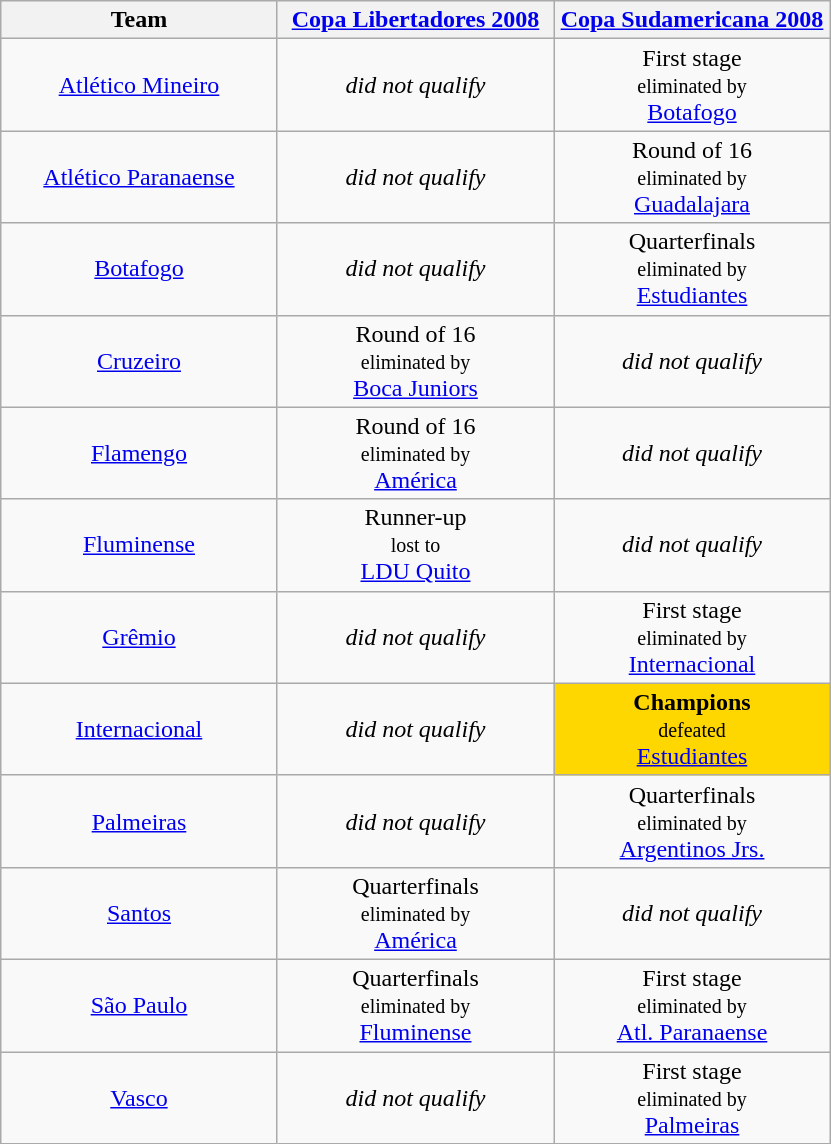<table class="wikitable">
<tr>
<th width= 33%>Team</th>
<th width= 33%><a href='#'>Copa Libertadores 2008</a></th>
<th width= 33%><a href='#'>Copa Sudamericana 2008</a></th>
</tr>
<tr align="center">
<td><a href='#'>Atlético Mineiro</a></td>
<td><em>did not qualify</em></td>
<td>First stage<br><small>eliminated by</small><br> <a href='#'>Botafogo</a></td>
</tr>
<tr align="center">
<td><a href='#'>Atlético Paranaense</a></td>
<td><em>did not qualify</em></td>
<td>Round of 16<br><small>eliminated by</small><br> <a href='#'>Guadalajara</a></td>
</tr>
<tr align="center">
<td><a href='#'>Botafogo</a></td>
<td><em>did not qualify</em></td>
<td>Quarterfinals<br><small>eliminated by</small><br> <a href='#'>Estudiantes</a></td>
</tr>
<tr align="center">
<td><a href='#'>Cruzeiro</a></td>
<td>Round of 16<br><small>eliminated by</small><br> <a href='#'>Boca Juniors</a></td>
<td><em>did not qualify</em></td>
</tr>
<tr align="center">
<td><a href='#'>Flamengo</a></td>
<td>Round of 16<br><small>eliminated by</small><br> <a href='#'>América</a></td>
<td><em>did not qualify</em></td>
</tr>
<tr align="center">
<td><a href='#'>Fluminense</a></td>
<td>Runner-up<br><small>lost to</small><br> <a href='#'>LDU Quito</a></td>
<td><em>did not qualify</em></td>
</tr>
<tr align="center">
<td><a href='#'>Grêmio</a></td>
<td><em>did not qualify</em></td>
<td>First stage<br><small>eliminated by</small><br> <a href='#'>Internacional</a></td>
</tr>
<tr align="center">
<td><a href='#'>Internacional</a></td>
<td><em>did not qualify</em></td>
<td bgcolor = "gold"><strong>Champions</strong><br><small>defeated</small><br> <a href='#'>Estudiantes</a></td>
</tr>
<tr align="center">
<td><a href='#'>Palmeiras</a></td>
<td><em>did not qualify</em></td>
<td>Quarterfinals<br><small>eliminated by</small><br> <a href='#'>Argentinos Jrs.</a></td>
</tr>
<tr align="center">
<td><a href='#'>Santos</a></td>
<td>Quarterfinals<br><small>eliminated by</small><br> <a href='#'>América</a></td>
<td><em>did not qualify</em></td>
</tr>
<tr align="center">
<td><a href='#'>São Paulo</a></td>
<td>Quarterfinals<br><small>eliminated by</small><br> <a href='#'>Fluminense</a></td>
<td>First stage<br><small>eliminated by</small><br> <a href='#'>Atl. Paranaense</a></td>
</tr>
<tr align="center">
<td><a href='#'>Vasco</a></td>
<td><em>did not qualify</em></td>
<td>First stage<br><small>eliminated by</small><br> <a href='#'>Palmeiras</a></td>
</tr>
</table>
